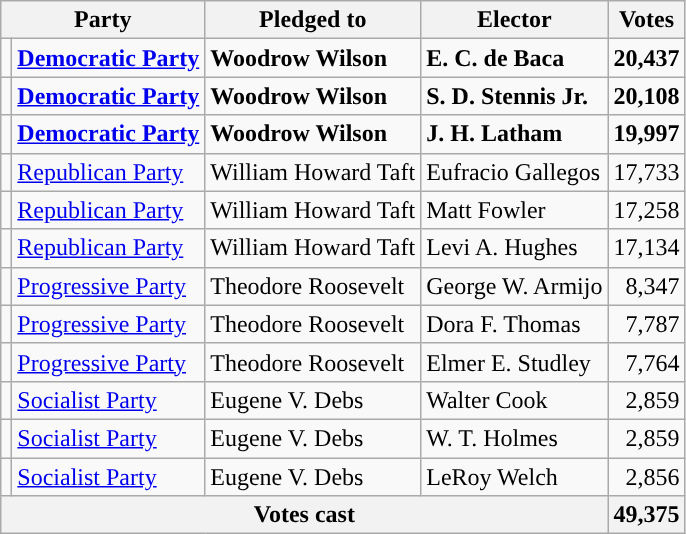<table class="wikitable">
<tr>
<th colspan=2>Party</th>
<th>Pledged to</th>
<th>Elector</th>
<th>Votes</th>
</tr>
<tr style="font-weight:bold">
<td bgcolor=></td>
<td><a href='#'>Democratic Party</a></td>
<td>Woodrow Wilson</td>
<td>E. C. de Baca</td>
<td align=right>20,437</td>
</tr>
<tr style="font-weight:bold">
<td bgcolor=></td>
<td><a href='#'>Democratic Party</a></td>
<td>Woodrow Wilson</td>
<td>S. D. Stennis Jr.</td>
<td align=right>20,108</td>
</tr>
<tr style="font-weight:bold">
<td bgcolor=></td>
<td><a href='#'>Democratic Party</a></td>
<td>Woodrow Wilson</td>
<td>J. H. Latham</td>
<td align=right>19,997</td>
</tr>
<tr>
<td></td>
<td><a href='#'>Republican Party</a></td>
<td>William Howard Taft</td>
<td>Eufracio Gallegos</td>
<td align="right">17,733</td>
</tr>
<tr>
<td></td>
<td><a href='#'>Republican Party</a></td>
<td>William Howard Taft</td>
<td>Matt Fowler</td>
<td align="right">17,258</td>
</tr>
<tr>
<td></td>
<td><a href='#'>Republican Party</a></td>
<td>William Howard Taft</td>
<td>Levi A. Hughes</td>
<td align="right">17,134</td>
</tr>
<tr>
<td></td>
<td><a href='#'>Progressive Party</a></td>
<td>Theodore Roosevelt</td>
<td>George W. Armijo</td>
<td align=right>8,347</td>
</tr>
<tr>
<td></td>
<td><a href='#'>Progressive Party</a></td>
<td>Theodore Roosevelt</td>
<td>Dora F. Thomas</td>
<td align=right>7,787</td>
</tr>
<tr ">
<td></td>
<td><a href='#'>Progressive Party</a></td>
<td>Theodore Roosevelt</td>
<td>Elmer E. Studley</td>
<td align=right>7,764</td>
</tr>
<tr>
<td bgcolor=></td>
<td><a href='#'>Socialist Party</a></td>
<td>Eugene V. Debs</td>
<td>Walter Cook</td>
<td align="right">2,859</td>
</tr>
<tr>
<td bgcolor=></td>
<td><a href='#'>Socialist Party</a></td>
<td>Eugene V. Debs</td>
<td>W. T. Holmes</td>
<td align="right">2,859</td>
</tr>
<tr>
<td bgcolor=></td>
<td><a href='#'>Socialist Party</a></td>
<td>Eugene V. Debs</td>
<td>LeRoy Welch</td>
<td align="right">2,856</td>
</tr>
<tr>
<th colspan="4">Votes cast</th>
<th>49,375</th>
</tr>
</table>
